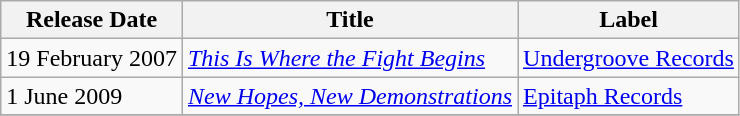<table class="wikitable">
<tr>
<th>Release Date</th>
<th>Title</th>
<th>Label</th>
</tr>
<tr>
<td>19 February 2007</td>
<td><em><a href='#'>This Is Where the Fight Begins</a></em></td>
<td><a href='#'>Undergroove Records</a></td>
</tr>
<tr>
<td>1 June 2009</td>
<td><em><a href='#'>New Hopes, New Demonstrations</a></em></td>
<td><a href='#'>Epitaph Records</a></td>
</tr>
<tr>
</tr>
</table>
